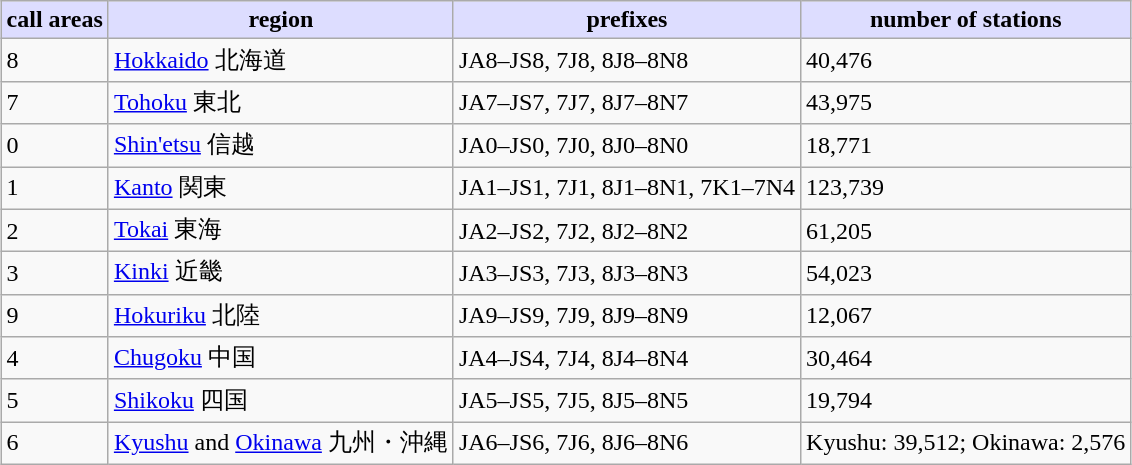<table class=wikitable style="margin: 1em auto 1em auto;">
<tr>
<th style="background:#ddf;">call areas</th>
<th style="background:#ddf;">region</th>
<th style="background:#ddf;">prefixes</th>
<th style="background:#ddf;">number of stations</th>
</tr>
<tr>
<td>8</td>
<td><a href='#'>Hokkaido</a> 北海道</td>
<td>JA8–JS8, 7J8, 8J8–8N8</td>
<td>40,476</td>
</tr>
<tr>
<td>7</td>
<td><a href='#'>Tohoku</a> 東北</td>
<td>JA7–JS7, 7J7, 8J7–8N7</td>
<td>43,975</td>
</tr>
<tr>
<td>0</td>
<td><a href='#'>Shin'etsu</a> 信越</td>
<td>JA0–JS0, 7J0, 8J0–8N0</td>
<td>18,771</td>
</tr>
<tr>
<td>1</td>
<td><a href='#'>Kanto</a> 関東</td>
<td>JA1–JS1, 7J1, 8J1–8N1, 7K1–7N4</td>
<td>123,739</td>
</tr>
<tr>
<td>2</td>
<td><a href='#'>Tokai</a> 東海</td>
<td>JA2–JS2, 7J2, 8J2–8N2</td>
<td>61,205</td>
</tr>
<tr>
<td>3</td>
<td><a href='#'>Kinki</a> 近畿</td>
<td>JA3–JS3, 7J3, 8J3–8N3</td>
<td>54,023</td>
</tr>
<tr>
<td>9</td>
<td><a href='#'>Hokuriku</a> 北陸</td>
<td>JA9–JS9, 7J9, 8J9–8N9</td>
<td>12,067</td>
</tr>
<tr>
<td>4</td>
<td><a href='#'>Chugoku</a> 中国</td>
<td>JA4–JS4, 7J4, 8J4–8N4</td>
<td>30,464</td>
</tr>
<tr>
<td>5</td>
<td><a href='#'>Shikoku</a> 四国</td>
<td>JA5–JS5, 7J5, 8J5–8N5</td>
<td>19,794</td>
</tr>
<tr>
<td>6</td>
<td><a href='#'>Kyushu</a> and <a href='#'>Okinawa</a> 九州・沖縄</td>
<td>JA6–JS6, 7J6, 8J6–8N6</td>
<td>Kyushu: 39,512; Okinawa: 2,576</td>
</tr>
</table>
